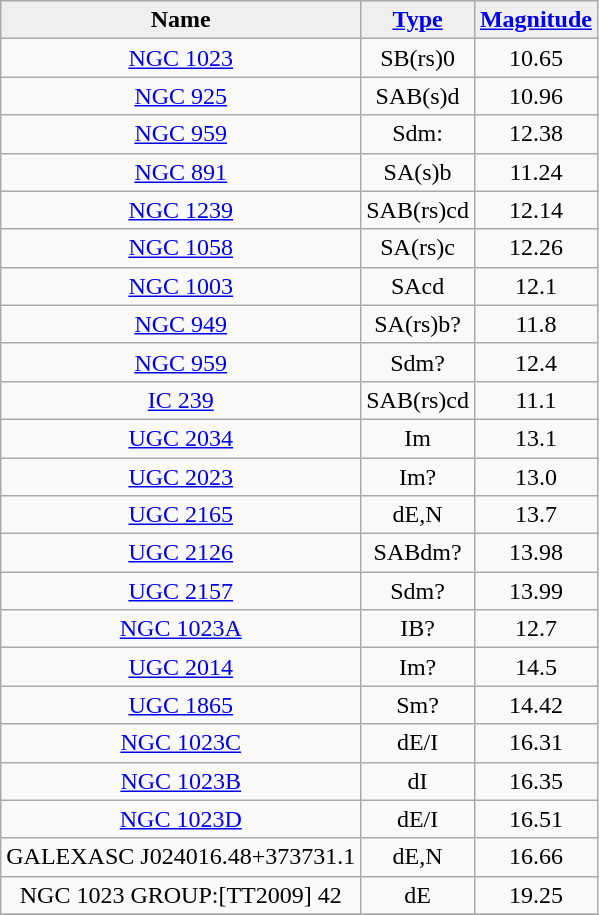<table class="wikitable" style="text-align:center;border-collapse:collapse;" cellpadding="2">
<tr>
<th style="background:#efefef;">Name</th>
<th style="background:#efefef;"><a href='#'>Type</a></th>
<th style="background:#efefef;"><a href='#'>Magnitude</a></th>
</tr>
<tr>
<td><a href='#'>NGC 1023</a></td>
<td>SB(rs)0</td>
<td>10.65</td>
</tr>
<tr>
<td><a href='#'>NGC 925</a></td>
<td>SAB(s)d</td>
<td>10.96</td>
</tr>
<tr>
<td><a href='#'>NGC 959</a></td>
<td>Sdm:</td>
<td>12.38</td>
</tr>
<tr>
<td><a href='#'>NGC 891</a></td>
<td>SA(s)b</td>
<td>11.24</td>
</tr>
<tr>
<td><a href='#'>NGC 1239</a></td>
<td>SAB(rs)cd</td>
<td>12.14</td>
</tr>
<tr>
<td><a href='#'>NGC 1058</a></td>
<td>SA(rs)c</td>
<td>12.26</td>
</tr>
<tr>
<td><a href='#'>NGC 1003</a></td>
<td>SAcd</td>
<td>12.1</td>
</tr>
<tr>
<td><a href='#'>NGC 949</a></td>
<td>SA(rs)b?</td>
<td>11.8</td>
</tr>
<tr>
<td><a href='#'>NGC 959</a></td>
<td>Sdm?</td>
<td>12.4</td>
</tr>
<tr>
<td><a href='#'>IC 239</a></td>
<td>SAB(rs)cd</td>
<td>11.1</td>
</tr>
<tr>
<td><a href='#'>UGC 2034</a></td>
<td>Im</td>
<td>13.1</td>
</tr>
<tr>
<td><a href='#'>UGC 2023</a></td>
<td>Im?</td>
<td>13.0</td>
</tr>
<tr>
<td><a href='#'>UGC 2165</a></td>
<td>dE,N</td>
<td>13.7</td>
</tr>
<tr>
<td><a href='#'>UGC 2126</a></td>
<td>SABdm?</td>
<td>13.98</td>
</tr>
<tr>
<td><a href='#'>UGC 2157</a></td>
<td>Sdm?</td>
<td>13.99</td>
</tr>
<tr>
<td><a href='#'>NGC 1023A</a></td>
<td>IB?</td>
<td>12.7</td>
</tr>
<tr>
<td><a href='#'>UGC 2014</a></td>
<td>Im?</td>
<td>14.5</td>
</tr>
<tr>
<td><a href='#'>UGC 1865</a></td>
<td>Sm?</td>
<td>14.42</td>
</tr>
<tr>
<td><a href='#'>NGC 1023C</a></td>
<td>dE/I</td>
<td>16.31</td>
</tr>
<tr>
<td><a href='#'>NGC 1023B</a></td>
<td>dI</td>
<td>16.35</td>
</tr>
<tr>
<td><a href='#'>NGC 1023D</a></td>
<td>dE/I</td>
<td>16.51</td>
</tr>
<tr>
<td>GALEXASC J024016.48+373731.1</td>
<td>dE,N</td>
<td>16.66</td>
</tr>
<tr>
<td>NGC 1023 GROUP:[TT2009] 42</td>
<td>dE</td>
<td>19.25</td>
</tr>
<tr>
</tr>
</table>
